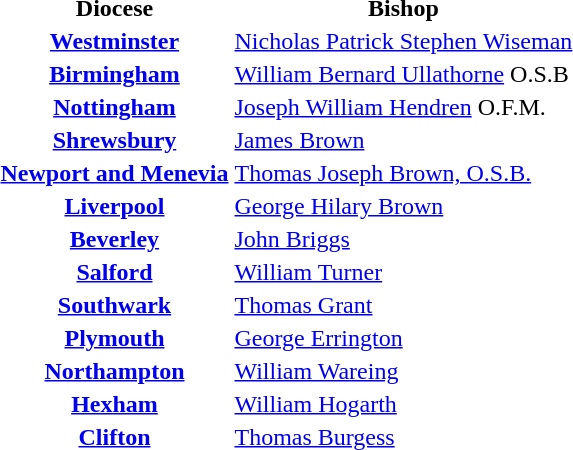<table>
<tr>
<th>Diocese</th>
<th>Bishop</th>
</tr>
<tr>
<th><a href='#'>Westminster</a></th>
<td><a href='#'>Nicholas Patrick Stephen Wiseman</a></td>
</tr>
<tr>
<th><a href='#'>Birmingham</a></th>
<td><a href='#'>William Bernard Ullathorne</a> O.S.B</td>
</tr>
<tr>
<th><a href='#'>Nottingham</a></th>
<td><a href='#'>Joseph William Hendren</a> O.F.M.</td>
</tr>
<tr>
<th><a href='#'>Shrewsbury</a></th>
<td><a href='#'>James Brown</a></td>
</tr>
<tr>
<th><a href='#'>Newport and Menevia</a></th>
<td><a href='#'>Thomas Joseph Brown, O.S.B.</a></td>
</tr>
<tr>
<th><a href='#'>Liverpool</a></th>
<td><a href='#'>George Hilary Brown</a></td>
</tr>
<tr>
<th><a href='#'>Beverley</a></th>
<td><a href='#'>John Briggs</a></td>
</tr>
<tr>
<th><a href='#'>Salford</a></th>
<td><a href='#'>William Turner</a></td>
</tr>
<tr>
<th><a href='#'>Southwark</a></th>
<td><a href='#'>Thomas Grant</a></td>
</tr>
<tr>
<th><a href='#'>Plymouth</a></th>
<td><a href='#'>George Errington</a></td>
</tr>
<tr>
<th><a href='#'>Northampton</a></th>
<td><a href='#'>William Wareing</a></td>
</tr>
<tr>
<th><a href='#'>Hexham</a></th>
<td><a href='#'>William Hogarth</a></td>
</tr>
<tr>
<th><a href='#'>Clifton</a></th>
<td><a href='#'>Thomas Burgess</a> </td>
</tr>
</table>
